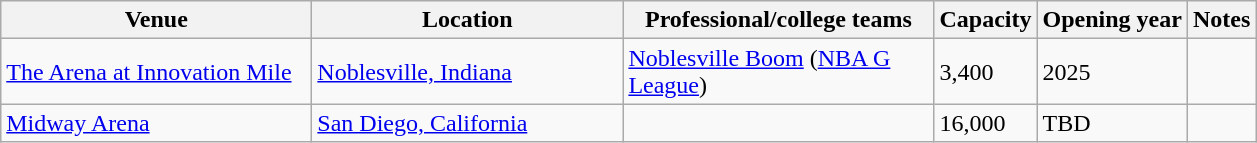<table class="wikitable sortable">
<tr>
<th style="width:200px;">Venue</th>
<th style="width:200px;">Location</th>
<th style="width:200px;">Professional/college teams</th>
<th>Capacity</th>
<th>Opening year</th>
<th>Notes</th>
</tr>
<tr>
<td><a href='#'>The Arena at Innovation Mile</a></td>
<td><a href='#'>Noblesville, Indiana</a></td>
<td><a href='#'>Noblesville Boom</a> (<a href='#'>NBA G League</a>)</td>
<td>3,400</td>
<td>2025</td>
<td></td>
</tr>
<tr>
<td><a href='#'>Midway Arena</a></td>
<td><a href='#'>San Diego, California</a></td>
<td></td>
<td>16,000</td>
<td>TBD</td>
<td></td>
</tr>
</table>
